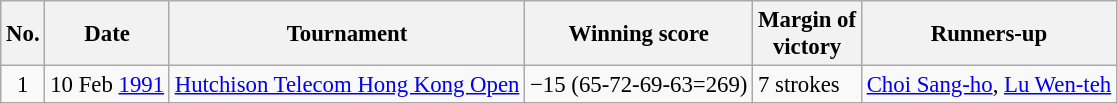<table class="wikitable" style="font-size:95%;">
<tr>
<th>No.</th>
<th>Date</th>
<th>Tournament</th>
<th>Winning score</th>
<th>Margin of<br>victory</th>
<th>Runners-up</th>
</tr>
<tr>
<td align=center>1</td>
<td align=right>10 Feb <a href='#'>1991</a></td>
<td><a href='#'>Hutchison Telecom Hong Kong Open</a></td>
<td>−15 (65-72-69-63=269)</td>
<td>7 strokes</td>
<td> <a href='#'>Choi Sang-ho</a>,  <a href='#'>Lu Wen-teh</a></td>
</tr>
</table>
